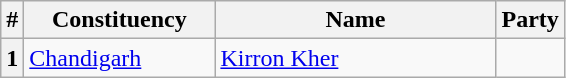<table class="wikitable sortable">
<tr>
<th>#</th>
<th style="width:120px">Constituency</th>
<th style="width:180px">Name</th>
<th colspan=2>Party</th>
</tr>
<tr>
<th>1</th>
<td><a href='#'>Chandigarh</a></td>
<td><a href='#'>Kirron Kher</a></td>
<td></td>
</tr>
</table>
